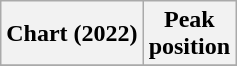<table class="wikitable sortable plainrowheaders" style="text-align:center;">
<tr>
<th scope="col">Chart (2022)</th>
<th scope="col">Peak<br>position</th>
</tr>
<tr>
</tr>
</table>
